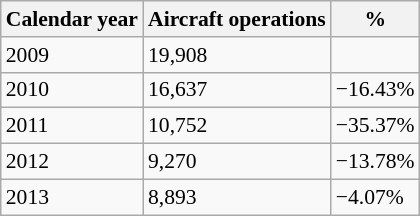<table class="wikitable sortable" style="font-size: 90%;">
<tr>
<th>Calendar year</th>
<th>Aircraft operations</th>
<th>%</th>
</tr>
<tr>
<td>2009</td>
<td>19,908</td>
<td></td>
</tr>
<tr>
<td>2010</td>
<td>16,637</td>
<td>−16.43%</td>
</tr>
<tr>
<td>2011</td>
<td>10,752</td>
<td>−35.37%</td>
</tr>
<tr>
<td>2012</td>
<td>9,270</td>
<td>−13.78%</td>
</tr>
<tr>
<td>2013</td>
<td>8,893</td>
<td>−4.07%</td>
</tr>
</table>
